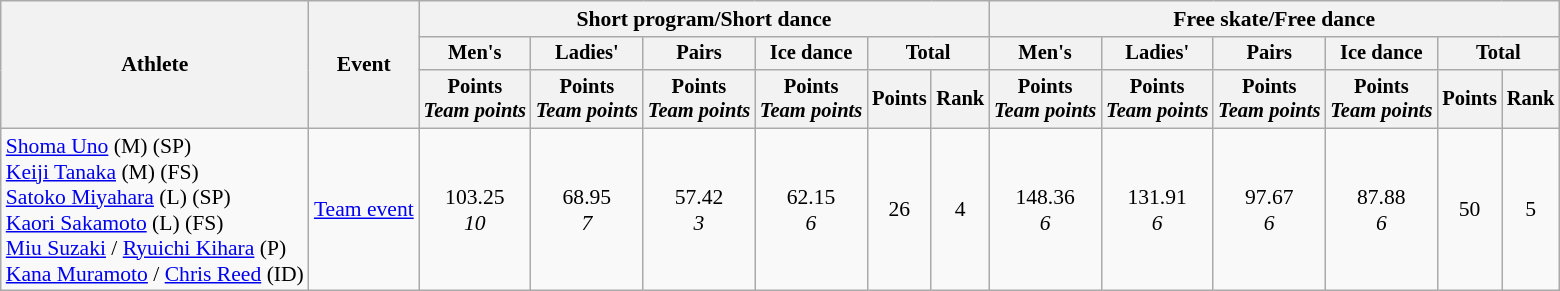<table class="wikitable" style="font-size:90%">
<tr>
<th rowspan="3">Athlete</th>
<th rowspan="3">Event</th>
<th colspan="6">Short program/Short dance</th>
<th colspan="6">Free skate/Free dance</th>
</tr>
<tr style="font-size:95%">
<th>Men's</th>
<th>Ladies'</th>
<th>Pairs</th>
<th>Ice dance</th>
<th colspan="2">Total</th>
<th>Men's</th>
<th>Ladies'</th>
<th>Pairs</th>
<th>Ice dance</th>
<th colspan="2">Total</th>
</tr>
<tr style="font-size:95%">
<th>Points<br><em>Team points</em></th>
<th>Points<br><em>Team points</em></th>
<th>Points<br><em>Team points</em></th>
<th>Points<br><em>Team points</em></th>
<th>Points</th>
<th>Rank</th>
<th>Points<br><em>Team points</em></th>
<th>Points<br><em>Team points</em></th>
<th>Points<br><em>Team points</em></th>
<th>Points<br><em>Team points</em></th>
<th>Points</th>
<th>Rank</th>
</tr>
<tr align="center">
<td align="left"><a href='#'>Shoma Uno</a> (M) (SP)<br><a href='#'>Keiji Tanaka</a> (M) (FS)<br><a href='#'>Satoko Miyahara</a> (L) (SP)<br><a href='#'>Kaori Sakamoto</a> (L) (FS)<br><a href='#'>Miu Suzaki</a> / <a href='#'>Ryuichi Kihara</a> (P)<br><a href='#'>Kana Muramoto</a> / <a href='#'>Chris Reed</a> (ID)</td>
<td align="left"><a href='#'>Team event</a></td>
<td>103.25<br><em>10</em></td>
<td>68.95<br><em>7</em></td>
<td>57.42<br><em>3</em></td>
<td>62.15<br><em>6</em></td>
<td>26</td>
<td>4</td>
<td>148.36<br><em>6</em></td>
<td>131.91<br><em>6</em></td>
<td>97.67<br><em>6</em></td>
<td>87.88<br><em>6</em></td>
<td>50</td>
<td>5</td>
</tr>
</table>
